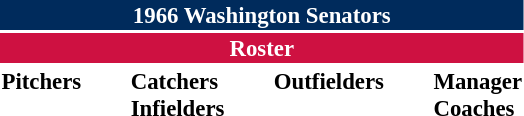<table class="toccolours" style="font-size: 95%;">
<tr>
<th colspan="10" style="background-color: #002B5C; color: #FFFFFF; text-align: center;">1966 Washington Senators</th>
</tr>
<tr>
<td colspan="10" style="background-color: #CE1141; color: #FFFFFF; text-align: center;"><strong>Roster</strong></td>
</tr>
<tr>
<td valign="top"><strong>Pitchers</strong><br>


















</td>
<td width="25px"></td>
<td valign="top"><strong>Catchers</strong><br>



<strong>Infielders</strong>











</td>
<td width="25px"></td>
<td valign="top"><strong>Outfielders</strong><br>




</td>
<td width="25px"></td>
<td valign="top"><strong>Manager</strong><br>
<strong>Coaches</strong>



</td>
</tr>
<tr>
</tr>
</table>
